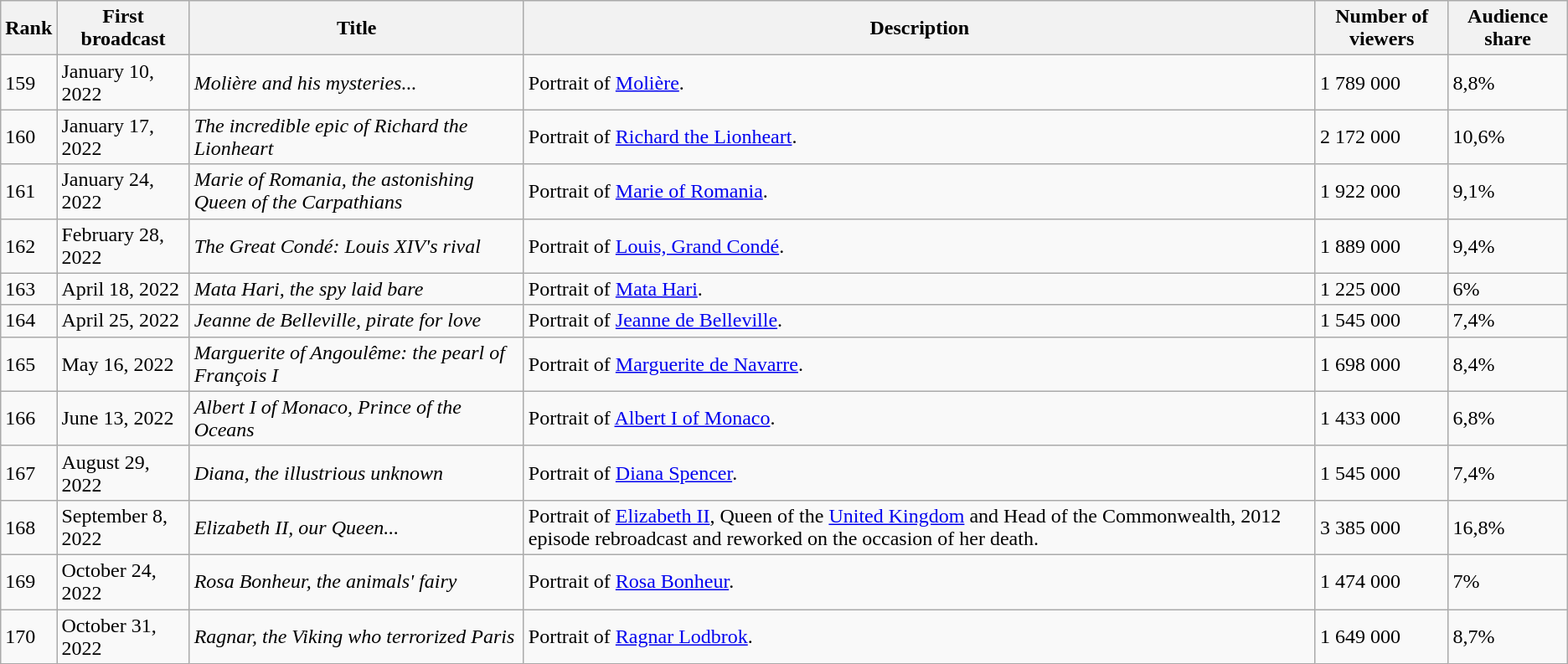<table class="wikitable">
<tr>
<th>Rank</th>
<th>First broadcast</th>
<th>Title</th>
<th>Description</th>
<th>Number of viewers</th>
<th>Audience share</th>
</tr>
<tr>
<td>159</td>
<td>January 10, 2022</td>
<td><em>Molière and his mysteries...</em></td>
<td>Portrait of <a href='#'>Molière</a>.</td>
<td>1 789 000</td>
<td>8,8%</td>
</tr>
<tr>
<td>160</td>
<td>January 17, 2022</td>
<td><em>The incredible epic of Richard the Lionheart</em></td>
<td>Portrait of <a href='#'>Richard the Lionheart</a>.</td>
<td>2 172 000</td>
<td>10,6%</td>
</tr>
<tr>
<td>161</td>
<td>January 24, 2022</td>
<td><em>Marie of Romania, the astonishing Queen of the Carpathians</em></td>
<td>Portrait of <a href='#'>Marie of Romania</a>.</td>
<td>1 922 000</td>
<td>9,1%</td>
</tr>
<tr>
<td>162</td>
<td>February 28, 2022</td>
<td><em>The Great Condé: Louis XIV's rival</em></td>
<td>Portrait of <a href='#'>Louis, Grand Condé</a>.</td>
<td>1 889 000</td>
<td>9,4%</td>
</tr>
<tr>
<td>163</td>
<td>April 18, 2022</td>
<td><em>Mata Hari, the spy laid bare</em></td>
<td>Portrait of <a href='#'>Mata Hari</a>.</td>
<td>1 225 000</td>
<td>6%</td>
</tr>
<tr>
<td>164</td>
<td>April 25, 2022</td>
<td><em>Jeanne de Belleville, pirate for love</em></td>
<td>Portrait of <a href='#'>Jeanne de Belleville</a>.</td>
<td>1 545 000</td>
<td>7,4%</td>
</tr>
<tr>
<td>165</td>
<td>May 16, 2022</td>
<td><em>Marguerite</em> <em>of Angoulême: the pearl of François I</em></td>
<td>Portrait of <a href='#'>Marguerite de Navarre</a>.</td>
<td>1 698 000</td>
<td>8,4%</td>
</tr>
<tr>
<td>166</td>
<td>June 13, 2022</td>
<td><em>Albert I of Monaco, Prince of the Oceans</em></td>
<td>Portrait of <a href='#'>Albert I of Monaco</a>.</td>
<td>1 433 000</td>
<td>6,8%</td>
</tr>
<tr>
<td>167</td>
<td>August 29, 2022</td>
<td><em>Diana, the illustrious unknown</em></td>
<td>Portrait of <a href='#'>Diana Spencer</a>.</td>
<td>1 545 000</td>
<td>7,4%</td>
</tr>
<tr>
<td>168</td>
<td>September 8, 2022</td>
<td><em>Elizabeth II, our Queen...</em></td>
<td>Portrait of <a href='#'>Elizabeth II</a>, Queen of the <a href='#'>United Kingdom</a> and Head of the Commonwealth, 2012 episode rebroadcast and reworked on the occasion of her death.</td>
<td>3 385 000</td>
<td>16,8%</td>
</tr>
<tr>
<td>169</td>
<td>October 24, 2022</td>
<td><em>Rosa Bonheur, the animals' fairy</em></td>
<td>Portrait of <a href='#'>Rosa Bonheur</a>.</td>
<td>1 474 000</td>
<td>7%</td>
</tr>
<tr>
<td>170</td>
<td>October 31, 2022</td>
<td><em>Ragnar, the Viking who terrorized Paris</em></td>
<td>Portrait of <a href='#'>Ragnar Lodbrok</a>.</td>
<td>1 649 000</td>
<td>8,7%</td>
</tr>
</table>
